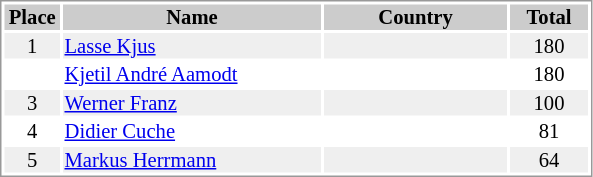<table border="0" style="border: 1px solid #999; background-color:#FFFFFF; text-align:center; font-size:86%; line-height:15px;">
<tr align="center" bgcolor="#CCCCCC">
<th width=35>Place</th>
<th width=170>Name</th>
<th width=120>Country</th>
<th width=50>Total</th>
</tr>
<tr bgcolor="#EFEFEF">
<td>1</td>
<td align="left"><a href='#'>Lasse Kjus</a></td>
<td align="left"></td>
<td>180</td>
</tr>
<tr>
<td></td>
<td align="left"><a href='#'>Kjetil André Aamodt</a></td>
<td align="left"></td>
<td>180</td>
</tr>
<tr bgcolor="#EFEFEF">
<td>3</td>
<td align="left"><a href='#'>Werner Franz</a></td>
<td align="left"></td>
<td>100</td>
</tr>
<tr>
<td>4</td>
<td align="left"><a href='#'>Didier Cuche</a></td>
<td align="left"> </td>
<td>81</td>
</tr>
<tr bgcolor="#EFEFEF">
<td>5</td>
<td align="left"><a href='#'>Markus Herrmann</a></td>
<td align="left"> </td>
<td>64</td>
</tr>
</table>
